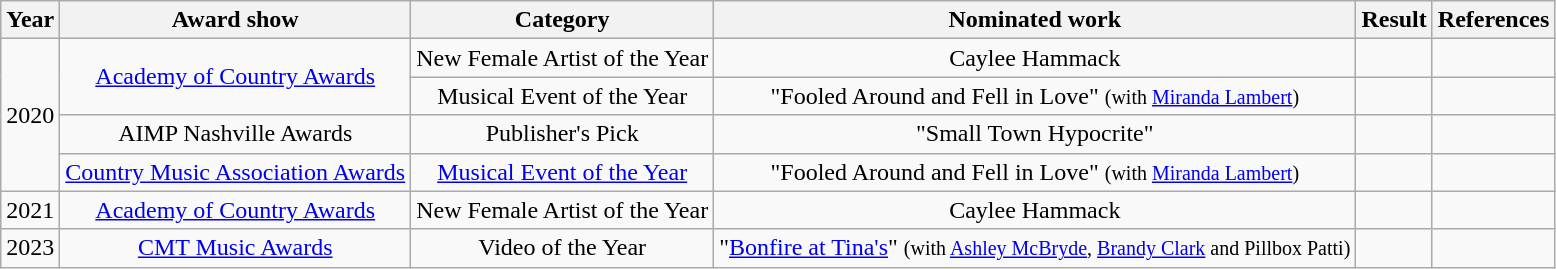<table class="wikitable" style="text-align:center;">
<tr>
<th>Year</th>
<th>Award show</th>
<th>Category</th>
<th>Nominated work</th>
<th>Result</th>
<th>References</th>
</tr>
<tr>
<td rowspan="4">2020</td>
<td rowspan="2"><a href='#'>Academy of Country Awards</a></td>
<td>New Female Artist of the Year</td>
<td>Caylee Hammack</td>
<td></td>
<td></td>
</tr>
<tr>
<td>Musical Event of the Year</td>
<td>"Fooled Around and Fell in Love" <small>(with <a href='#'>Miranda Lambert</a>)</small></td>
<td></td>
<td></td>
</tr>
<tr>
<td>AIMP Nashville Awards</td>
<td>Publisher's Pick</td>
<td>"Small Town Hypocrite"</td>
<td></td>
<td></td>
</tr>
<tr>
<td><a href='#'>Country Music Association Awards</a></td>
<td><a href='#'>Musical Event of the Year</a></td>
<td>"Fooled Around and Fell in Love" <small>(with <a href='#'>Miranda Lambert</a>)</small></td>
<td></td>
<td></td>
</tr>
<tr>
<td rowspan="1">2021</td>
<td><a href='#'>Academy of Country Awards</a></td>
<td>New Female Artist of the Year</td>
<td>Caylee Hammack</td>
<td></td>
<td></td>
</tr>
<tr>
<td>2023</td>
<td><a href='#'>CMT Music Awards</a></td>
<td>Video of the Year</td>
<td>"<a href='#'>Bonfire at Tina's</a>" <small>(with <a href='#'>Ashley McBryde</a>, <a href='#'>Brandy Clark</a> and Pillbox Patti)</small></td>
<td></td>
<td></td>
</tr>
</table>
